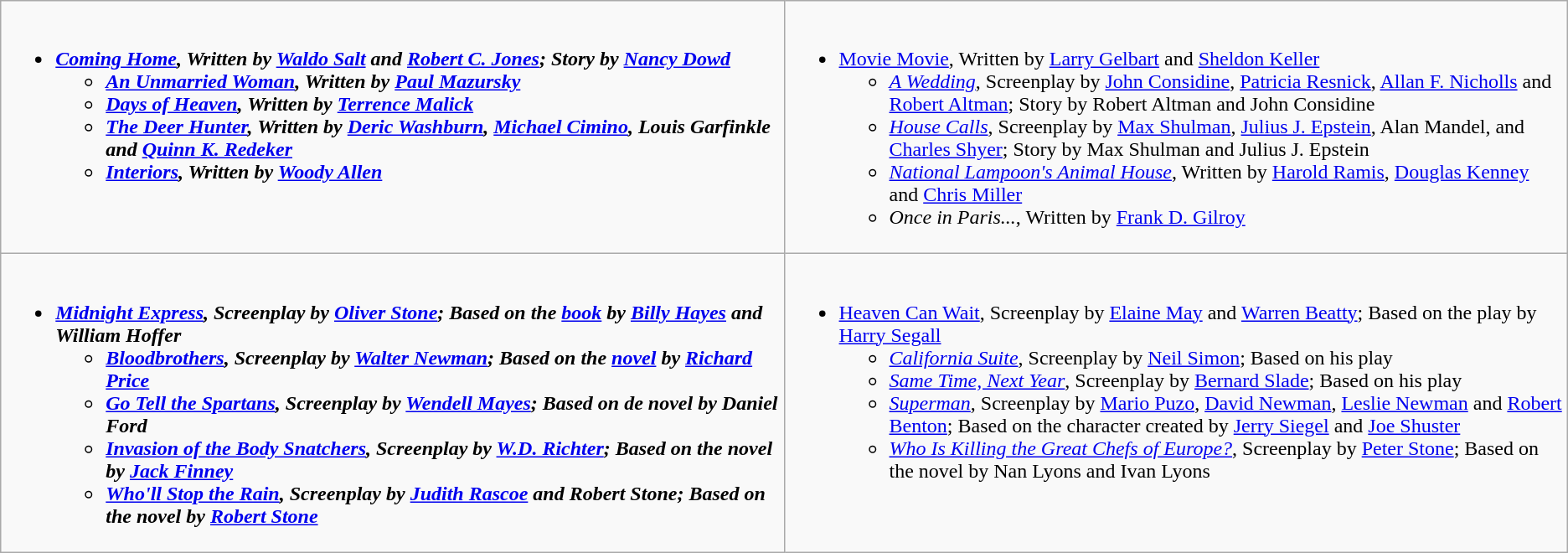<table class="wikitable">
<tr>
<td valign="top" width="50%"><br><ul><li><strong><em><a href='#'>Coming Home</a><em>, Written by <a href='#'>Waldo Salt</a> and <a href='#'>Robert C. Jones</a>; Story by <a href='#'>Nancy Dowd</a><strong><ul><li></em><a href='#'>An Unmarried Woman</a><em>, Written by <a href='#'>Paul Mazursky</a></li><li></em><a href='#'>Days of Heaven</a><em>, Written by <a href='#'>Terrence Malick</a></li><li></em><a href='#'>The Deer Hunter</a><em>, Written by <a href='#'>Deric Washburn</a>, <a href='#'>Michael Cimino</a>, Louis Garfinkle and <a href='#'>Quinn K. Redeker</a></li><li></em><a href='#'>Interiors</a><em>, Written by <a href='#'>Woody Allen</a></li></ul></li></ul></td>
<td valign="top"><br><ul><li></em></strong><a href='#'>Movie Movie</a></em>, Written by <a href='#'>Larry Gelbart</a> and <a href='#'>Sheldon Keller</a></strong><ul><li><em><a href='#'>A Wedding</a></em>, Screenplay by <a href='#'>John Considine</a>, <a href='#'>Patricia Resnick</a>, <a href='#'>Allan F. Nicholls</a> and <a href='#'>Robert Altman</a>; Story by Robert Altman and John Considine</li><li><em><a href='#'>House Calls</a></em>, Screenplay by <a href='#'>Max Shulman</a>, <a href='#'>Julius J. Epstein</a>, Alan Mandel, and <a href='#'>Charles Shyer</a>; Story by Max Shulman and Julius J. Epstein</li><li><em><a href='#'>National Lampoon's Animal House</a></em>, Written by <a href='#'>Harold Ramis</a>, <a href='#'>Douglas Kenney</a> and <a href='#'>Chris Miller</a></li><li><em>Once in Paris...</em>, Written by <a href='#'>Frank D. Gilroy</a></li></ul></li></ul></td>
</tr>
<tr>
<td valign="top"><br><ul><li><strong><em><a href='#'>Midnight Express</a><em>, Screenplay by <a href='#'>Oliver Stone</a>; Based on the <a href='#'>book</a> by <a href='#'>Billy Hayes</a> and William Hoffer<strong><ul><li></em><a href='#'>Bloodbrothers</a><em>, Screenplay by <a href='#'>Walter Newman</a>; Based on the <a href='#'>novel</a> by <a href='#'>Richard Price</a></li><li></em><a href='#'>Go Tell the Spartans</a><em>, Screenplay by <a href='#'>Wendell Mayes</a>; Based on de novel by Daniel Ford</li><li></em><a href='#'>Invasion of the Body Snatchers</a><em>, Screenplay by <a href='#'>W.D. Richter</a>; Based on the novel by <a href='#'>Jack Finney</a></li><li></em><a href='#'>Who'll Stop the Rain</a><em>, Screenplay by <a href='#'>Judith Rascoe</a> and Robert Stone; Based on the novel by <a href='#'>Robert Stone</a></li></ul></li></ul></td>
<td valign="top"><br><ul><li></em></strong><a href='#'>Heaven Can Wait</a></em>, Screenplay by <a href='#'>Elaine May</a> and <a href='#'>Warren Beatty</a>; Based on the play by <a href='#'>Harry Segall</a></strong><ul><li><em><a href='#'>California Suite</a></em>, Screenplay by <a href='#'>Neil Simon</a>; Based on his play</li><li><em><a href='#'>Same Time, Next Year</a></em>, Screenplay by <a href='#'>Bernard Slade</a>; Based on his play</li><li><em><a href='#'>Superman</a></em>, Screenplay by <a href='#'>Mario Puzo</a>, <a href='#'>David Newman</a>, <a href='#'>Leslie Newman</a> and <a href='#'>Robert Benton</a>; Based on the character created by <a href='#'>Jerry Siegel</a> and <a href='#'>Joe Shuster</a></li><li><em><a href='#'>Who Is Killing the Great Chefs of Europe?</a></em>, Screenplay by <a href='#'>Peter Stone</a>; Based on the novel by Nan Lyons and Ivan Lyons</li></ul></li></ul></td>
</tr>
</table>
